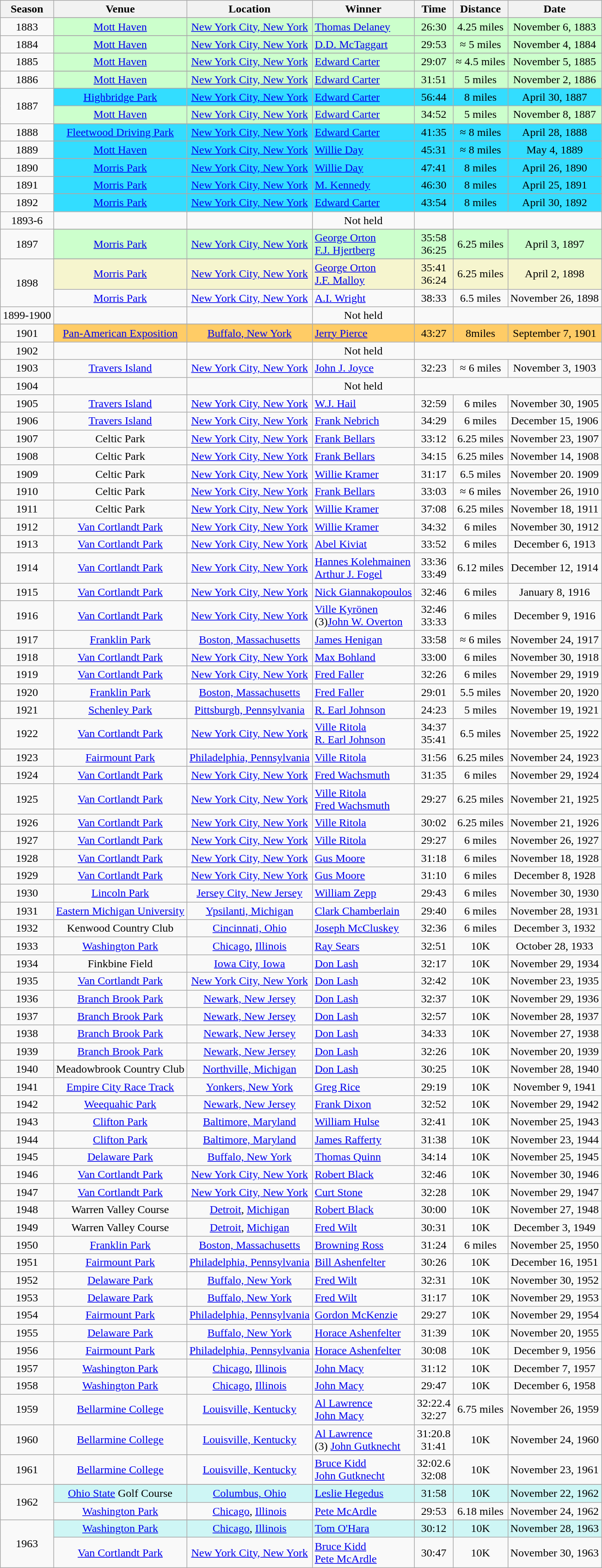<table class="wikitable" style="text-align:center">
<tr>
<th>Season</th>
<th>Venue</th>
<th>Location</th>
<th>Winner</th>
<th>Time</th>
<th>Distance</th>
<th>Date</th>
</tr>
<tr>
<td rowspan=2>1883</td>
</tr>
<tr style="background:#cfc;">
<td><a href='#'>Mott Haven</a></td>
<td><a href='#'>New York City, New York</a></td>
<td align=left><a href='#'>Thomas Delaney</a></td>
<td>26:30</td>
<td>4.25 miles</td>
<td>November 6, 1883</td>
</tr>
<tr>
<td rowspan=2>1884</td>
</tr>
<tr style="background:#cfc;">
<td><a href='#'>Mott Haven</a></td>
<td><a href='#'>New York City, New York</a></td>
<td align=left><a href='#'>D.D. McTaggart</a></td>
<td>29:53</td>
<td>≈ 5 miles</td>
<td>November 4, 1884</td>
</tr>
<tr>
<td rowspan=2>1885</td>
</tr>
<tr style="background:#cfc;">
<td><a href='#'>Mott Haven</a></td>
<td><a href='#'>New York City, New York</a></td>
<td align=left><a href='#'>Edward Carter</a></td>
<td>29:07</td>
<td>≈ 4.5 miles</td>
<td>November 5, 1885</td>
</tr>
<tr>
<td rowspan=2>1886</td>
</tr>
<tr style="background:#cfc;">
<td><a href='#'>Mott Haven</a></td>
<td><a href='#'>New York City, New York</a></td>
<td align=left><a href='#'>Edward Carter</a></td>
<td>31:51</td>
<td>5 miles</td>
<td>November 2, 1886</td>
</tr>
<tr>
<td rowspan=3>1887</td>
</tr>
<tr style="background:#3df;">
<td><a href='#'>Highbridge Park</a></td>
<td><a href='#'>New York City, New York</a></td>
<td align=left><a href='#'>Edward Carter</a></td>
<td>56:44</td>
<td>8 miles</td>
<td>April 30, 1887</td>
</tr>
<tr style="background:#cfc;">
<td><a href='#'>Mott Haven</a></td>
<td><a href='#'>New York City, New York</a></td>
<td align=left><a href='#'>Edward Carter</a></td>
<td>34:52</td>
<td>5 miles</td>
<td>November 8, 1887</td>
</tr>
<tr>
<td rowspan=2>1888</td>
</tr>
<tr style="background:#3df;">
<td><a href='#'>Fleetwood Driving Park</a></td>
<td><a href='#'>New York City, New York</a></td>
<td align=left><a href='#'>Edward Carter</a></td>
<td>41:35</td>
<td>≈ 8 miles</td>
<td>April 28, 1888</td>
</tr>
<tr>
<td rowspan=2>1889</td>
</tr>
<tr style="background:#3df;">
<td><a href='#'>Mott Haven</a></td>
<td><a href='#'>New York City, New York</a></td>
<td align=left><a href='#'>Willie Day</a></td>
<td>45:31</td>
<td>≈ 8 miles</td>
<td>May 4, 1889</td>
</tr>
<tr>
<td rowspan=2>1890</td>
</tr>
<tr style="background:#3df;">
<td><a href='#'>Morris Park</a></td>
<td><a href='#'>New York City, New York</a></td>
<td align=left><a href='#'>Willie Day</a></td>
<td>47:41</td>
<td>8 miles</td>
<td>April 26, 1890</td>
</tr>
<tr>
<td rowspan=2>1891</td>
</tr>
<tr style="background:#3df;">
<td><a href='#'>Morris Park</a></td>
<td><a href='#'>New York City, New York</a></td>
<td align=left><a href='#'>M. Kennedy</a></td>
<td>46:30</td>
<td>8 miles</td>
<td>April 25, 1891</td>
</tr>
<tr>
<td rowspan=2>1892</td>
</tr>
<tr style="background:#3df;">
<td><a href='#'>Morris Park</a></td>
<td><a href='#'>New York City, New York</a></td>
<td align=left><a href='#'>Edward Carter</a></td>
<td>43:54</td>
<td>8 miles</td>
<td>April 30, 1892</td>
</tr>
<tr>
<td>1893-6</td>
<td></td>
<td></td>
<td>Not held</td>
<td></td>
</tr>
<tr>
<td rowspan=2>1897</td>
</tr>
<tr style="background:#cfc;">
<td><a href='#'>Morris Park</a></td>
<td><a href='#'>New York City, New York</a></td>
<td align=left><a href='#'>George Orton</a> <br><a href='#'>F.J. Hjertberg</a></td>
<td>35:58 <br>36:25</td>
<td>6.25 miles</td>
<td>April 3, 1897</td>
</tr>
<tr>
<td rowspan=3>1898</td>
</tr>
<tr style="background:#f6f5ce;">
<td><a href='#'>Morris Park</a></td>
<td><a href='#'>New York City, New York</a></td>
<td align=left><a href='#'>George Orton</a> <br><a href='#'>J.F. Malloy</a></td>
<td>35:41 <br>36:24</td>
<td>6.25 miles</td>
<td>April 2, 1898</td>
</tr>
<tr>
<td><a href='#'>Morris Park</a></td>
<td><a href='#'>New York City, New York</a></td>
<td align=left><a href='#'>A.I. Wright</a></td>
<td>38:33</td>
<td>6.5 miles</td>
<td>November 26, 1898</td>
</tr>
<tr>
<td>1899-1900</td>
<td></td>
<td></td>
<td>Not held</td>
<td></td>
</tr>
<tr>
<td rowspan=2>1901</td>
</tr>
<tr style="background:#fc6;">
<td><a href='#'>Pan-American Exposition</a></td>
<td><a href='#'>Buffalo, New York</a></td>
<td align=left><a href='#'>Jerry Pierce</a></td>
<td>43:27</td>
<td>8miles</td>
<td>September 7, 1901</td>
</tr>
<tr>
<td>1902</td>
<td></td>
<td></td>
<td>Not held</td>
</tr>
<tr>
<td>1903</td>
<td><a href='#'>Travers Island</a></td>
<td><a href='#'>New York City, New York</a></td>
<td align=left><a href='#'>John J. Joyce</a></td>
<td>32:23</td>
<td>≈ 6 miles</td>
<td>November 3, 1903</td>
</tr>
<tr>
<td>1904</td>
<td></td>
<td></td>
<td>Not held</td>
</tr>
<tr>
<td>1905</td>
<td><a href='#'>Travers Island</a></td>
<td><a href='#'>New York City, New York</a></td>
<td align=left><a href='#'>W.J. Hail</a></td>
<td>32:59</td>
<td>6 miles</td>
<td>November 30, 1905</td>
</tr>
<tr>
<td>1906</td>
<td><a href='#'>Travers Island</a></td>
<td><a href='#'>New York City, New York</a></td>
<td align=left><a href='#'>Frank Nebrich</a></td>
<td>34:29</td>
<td>6 miles</td>
<td>December 15, 1906</td>
</tr>
<tr>
<td>1907</td>
<td>Celtic Park</td>
<td><a href='#'>New York City, New York</a></td>
<td align=left><a href='#'>Frank Bellars</a></td>
<td>33:12</td>
<td>6.25 miles</td>
<td>November 23, 1907</td>
</tr>
<tr>
<td>1908</td>
<td>Celtic Park</td>
<td><a href='#'>New York City, New York</a></td>
<td align=left><a href='#'>Frank Bellars</a></td>
<td>34:15</td>
<td>6.25 miles</td>
<td>November 14, 1908</td>
</tr>
<tr>
<td>1909</td>
<td>Celtic Park</td>
<td><a href='#'>New York City, New York</a></td>
<td align=left><a href='#'>Willie Kramer</a></td>
<td>31:17</td>
<td>6.5 miles</td>
<td>November 20. 1909</td>
</tr>
<tr>
<td>1910</td>
<td>Celtic Park</td>
<td><a href='#'>New York City, New York</a></td>
<td align=left><a href='#'>Frank Bellars</a></td>
<td>33:03</td>
<td>≈ 6 miles</td>
<td>November 26, 1910</td>
</tr>
<tr>
<td>1911</td>
<td>Celtic Park</td>
<td><a href='#'>New York City, New York</a></td>
<td align=left><a href='#'>Willie Kramer</a></td>
<td>37:08</td>
<td>6.25 miles</td>
<td>November 18, 1911</td>
</tr>
<tr>
<td>1912</td>
<td><a href='#'>Van Cortlandt Park</a></td>
<td><a href='#'>New York City, New York</a></td>
<td align=left><a href='#'>Willie Kramer</a></td>
<td>34:32</td>
<td>6 miles</td>
<td>November 30, 1912</td>
</tr>
<tr>
<td>1913</td>
<td><a href='#'>Van Cortlandt Park</a></td>
<td><a href='#'>New York City, New York</a></td>
<td align=left><a href='#'>Abel Kiviat</a></td>
<td>33:52</td>
<td>6 miles</td>
<td>December 6, 1913</td>
</tr>
<tr>
<td>1914</td>
<td><a href='#'>Van Cortlandt Park</a></td>
<td><a href='#'>New York City, New York</a></td>
<td align=left><a href='#'>Hannes Kolehmainen</a><br><a href='#'>Arthur J. Fogel</a></td>
<td>33:36<br>33:49</td>
<td>6.12 miles</td>
<td>December 12, 1914</td>
</tr>
<tr>
<td>1915</td>
<td><a href='#'>Van Cortlandt Park</a></td>
<td><a href='#'>New York City, New York</a></td>
<td align=left><a href='#'>Nick Giannakopoulos</a></td>
<td>32:46</td>
<td>6 miles</td>
<td>January 8, 1916</td>
</tr>
<tr>
<td>1916</td>
<td><a href='#'>Van Cortlandt Park</a></td>
<td><a href='#'>New York City, New York</a></td>
<td align=left><a href='#'>Ville Kyrönen</a> <br>(3)<a href='#'>John W. Overton</a></td>
<td>32:46<br>33:33</td>
<td>6 miles</td>
<td>December 9, 1916</td>
</tr>
<tr>
<td>1917</td>
<td><a href='#'>Franklin Park</a></td>
<td><a href='#'>Boston, Massachusetts</a></td>
<td align=left><a href='#'>James Henigan</a></td>
<td>33:58</td>
<td>≈ 6 miles</td>
<td>November 24, 1917</td>
</tr>
<tr>
<td>1918</td>
<td><a href='#'>Van Cortlandt Park</a></td>
<td><a href='#'>New York City, New York</a></td>
<td align=left><a href='#'>Max Bohland</a></td>
<td>33:00</td>
<td>6 miles</td>
<td>November 30, 1918</td>
</tr>
<tr>
<td>1919</td>
<td><a href='#'>Van Cortlandt Park</a></td>
<td><a href='#'>New York City, New York</a></td>
<td align=left><a href='#'>Fred Faller</a></td>
<td>32:26</td>
<td>6 miles</td>
<td>November 29, 1919</td>
</tr>
<tr>
<td>1920</td>
<td><a href='#'>Franklin Park</a></td>
<td><a href='#'>Boston, Massachusetts</a></td>
<td align=left><a href='#'>Fred Faller</a></td>
<td>29:01</td>
<td>5.5 miles</td>
<td>November 20, 1920</td>
</tr>
<tr>
<td>1921</td>
<td><a href='#'>Schenley Park</a></td>
<td><a href='#'>Pittsburgh, Pennsylvania</a></td>
<td align=left><a href='#'>R. Earl Johnson</a></td>
<td>24:23</td>
<td>5 miles</td>
<td>November 19, 1921</td>
</tr>
<tr>
<td>1922</td>
<td><a href='#'>Van Cortlandt Park</a></td>
<td><a href='#'>New York City, New York</a></td>
<td align=left><a href='#'>Ville Ritola</a> <br><a href='#'>R. Earl Johnson</a></td>
<td>34:37<br> 35:41</td>
<td>6.5 miles</td>
<td>November 25, 1922</td>
</tr>
<tr>
<td>1923</td>
<td><a href='#'>Fairmount Park</a></td>
<td><a href='#'>Philadelphia, Pennsylvania</a></td>
<td align=left><a href='#'>Ville Ritola</a> </td>
<td>31:56</td>
<td>6.25 miles</td>
<td>November 24, 1923</td>
</tr>
<tr>
<td>1924</td>
<td><a href='#'>Van Cortlandt Park</a></td>
<td><a href='#'>New York City, New York</a></td>
<td align=left><a href='#'>Fred Wachsmuth</a></td>
<td>31:35</td>
<td>6 miles</td>
<td>November 29, 1924</td>
</tr>
<tr>
<td>1925</td>
<td><a href='#'>Van Cortlandt Park</a></td>
<td><a href='#'>New York City, New York</a></td>
<td align=left><a href='#'>Ville Ritola</a> <br><a href='#'>Fred Wachsmuth</a></td>
<td>29:27</td>
<td>6.25 miles</td>
<td>November 21, 1925</td>
</tr>
<tr>
<td>1926</td>
<td><a href='#'>Van Cortlandt Park</a></td>
<td><a href='#'>New York City, New York</a></td>
<td align=left><a href='#'>Ville Ritola</a> </td>
<td>30:02</td>
<td>6.25 miles</td>
<td>November 21, 1926</td>
</tr>
<tr>
<td>1927</td>
<td><a href='#'>Van Cortlandt Park</a></td>
<td><a href='#'>New York City, New York</a></td>
<td align=left><a href='#'>Ville Ritola</a> </td>
<td>29:27</td>
<td>6 miles</td>
<td>November 26, 1927</td>
</tr>
<tr>
<td>1928</td>
<td><a href='#'>Van Cortlandt Park</a></td>
<td><a href='#'>New York City, New York</a></td>
<td align=left><a href='#'>Gus Moore</a></td>
<td>31:18</td>
<td>6 miles</td>
<td>November 18, 1928</td>
</tr>
<tr>
<td>1929</td>
<td><a href='#'>Van Cortlandt Park</a></td>
<td><a href='#'>New York City, New York</a></td>
<td align=left><a href='#'>Gus Moore</a></td>
<td>31:10</td>
<td>6 miles</td>
<td>December 8, 1928</td>
</tr>
<tr>
<td>1930</td>
<td><a href='#'>Lincoln Park</a></td>
<td><a href='#'>Jersey City, New Jersey</a></td>
<td align=left><a href='#'>William Zepp</a></td>
<td>29:43</td>
<td>6 miles</td>
<td>November 30, 1930</td>
</tr>
<tr>
<td>1931</td>
<td><a href='#'>Eastern Michigan University</a></td>
<td><a href='#'>Ypsilanti, Michigan</a></td>
<td align=left><a href='#'>Clark Chamberlain</a></td>
<td>29:40</td>
<td>6 miles</td>
<td>November 28, 1931</td>
</tr>
<tr>
<td>1932</td>
<td>Kenwood Country Club</td>
<td><a href='#'>Cincinnati, Ohio</a></td>
<td align=left><a href='#'>Joseph McCluskey</a></td>
<td>32:36</td>
<td>6 miles</td>
<td>December 3, 1932</td>
</tr>
<tr>
<td>1933</td>
<td><a href='#'>Washington Park</a></td>
<td><a href='#'>Chicago</a>, <a href='#'>Illinois</a></td>
<td align=left><a href='#'>Ray Sears</a></td>
<td>32:51</td>
<td>10K</td>
<td>October 28, 1933</td>
</tr>
<tr>
<td>1934</td>
<td>Finkbine Field</td>
<td><a href='#'>Iowa City, Iowa</a></td>
<td align=left><a href='#'>Don Lash</a></td>
<td>32:17</td>
<td>10K</td>
<td>November 29, 1934</td>
</tr>
<tr>
<td>1935</td>
<td><a href='#'>Van Cortlandt Park</a></td>
<td><a href='#'>New York City, New York</a></td>
<td align=left><a href='#'>Don Lash</a></td>
<td>32:42</td>
<td>10K</td>
<td>November 23, 1935</td>
</tr>
<tr>
<td>1936</td>
<td><a href='#'>Branch Brook Park</a></td>
<td><a href='#'>Newark, New Jersey</a></td>
<td align=left><a href='#'>Don Lash</a></td>
<td>32:37</td>
<td>10K</td>
<td>November 29, 1936</td>
</tr>
<tr>
<td>1937</td>
<td><a href='#'>Branch Brook Park</a></td>
<td><a href='#'>Newark, New Jersey</a></td>
<td align=left><a href='#'>Don Lash</a></td>
<td>32:57</td>
<td>10K</td>
<td>November 28, 1937</td>
</tr>
<tr>
<td>1938</td>
<td><a href='#'>Branch Brook Park</a></td>
<td><a href='#'>Newark, New Jersey</a></td>
<td align=left><a href='#'>Don Lash</a></td>
<td>34:33</td>
<td>10K</td>
<td>November 27, 1938</td>
</tr>
<tr>
<td>1939</td>
<td><a href='#'>Branch Brook Park</a></td>
<td><a href='#'>Newark, New Jersey</a></td>
<td align=left><a href='#'>Don Lash</a></td>
<td>32:26</td>
<td>10K</td>
<td>November 20, 1939</td>
</tr>
<tr>
<td>1940</td>
<td>Meadowbrook Country Club</td>
<td><a href='#'>Northville, Michigan</a></td>
<td align=left><a href='#'>Don Lash</a></td>
<td>30:25</td>
<td>10K</td>
<td>November 28, 1940</td>
</tr>
<tr>
<td>1941</td>
<td><a href='#'>Empire City Race Track</a></td>
<td><a href='#'>Yonkers, New York</a></td>
<td align=left><a href='#'>Greg Rice</a></td>
<td>29:19</td>
<td>10K</td>
<td>November 9, 1941</td>
</tr>
<tr>
<td>1942</td>
<td><a href='#'>Weequahic Park</a></td>
<td><a href='#'>Newark, New Jersey</a></td>
<td align=left><a href='#'>Frank Dixon</a></td>
<td>32:52</td>
<td>10K</td>
<td>November 29, 1942</td>
</tr>
<tr>
<td>1943</td>
<td><a href='#'>Clifton Park</a></td>
<td><a href='#'>Baltimore, Maryland</a></td>
<td align=left><a href='#'>William Hulse</a></td>
<td>32:41</td>
<td>10K</td>
<td>November 25, 1943</td>
</tr>
<tr>
<td>1944</td>
<td><a href='#'>Clifton Park</a></td>
<td><a href='#'>Baltimore, Maryland</a></td>
<td align=left><a href='#'>James Rafferty</a></td>
<td>31:38</td>
<td>10K</td>
<td>November 23, 1944</td>
</tr>
<tr>
<td>1945</td>
<td><a href='#'>Delaware Park</a></td>
<td><a href='#'>Buffalo, New York</a></td>
<td align=left><a href='#'>Thomas Quinn</a></td>
<td>34:14</td>
<td>10K</td>
<td>November 25, 1945</td>
</tr>
<tr>
<td>1946</td>
<td><a href='#'>Van Cortlandt Park</a></td>
<td><a href='#'>New York City, New York</a></td>
<td align=left><a href='#'>Robert Black</a></td>
<td>32:46</td>
<td>10K</td>
<td>November 30, 1946</td>
</tr>
<tr>
<td>1947</td>
<td><a href='#'>Van Cortlandt Park</a></td>
<td><a href='#'>New York City, New York</a></td>
<td align=left><a href='#'>Curt Stone</a></td>
<td>32:28</td>
<td>10K</td>
<td>November 29, 1947</td>
</tr>
<tr>
<td>1948</td>
<td>Warren Valley Course</td>
<td><a href='#'>Detroit</a>, <a href='#'>Michigan</a></td>
<td align=left><a href='#'>Robert Black</a></td>
<td>30:00</td>
<td>10K</td>
<td>November 27, 1948</td>
</tr>
<tr>
<td>1949</td>
<td>Warren Valley Course</td>
<td><a href='#'>Detroit</a>, <a href='#'>Michigan</a></td>
<td align=left><a href='#'>Fred Wilt</a></td>
<td>30:31</td>
<td>10K</td>
<td>December 3, 1949</td>
</tr>
<tr>
<td>1950</td>
<td><a href='#'>Franklin Park</a></td>
<td><a href='#'>Boston, Massachusetts</a></td>
<td align=left><a href='#'>Browning Ross</a></td>
<td>31:24</td>
<td>6 miles</td>
<td>November 25, 1950</td>
</tr>
<tr>
<td>1951</td>
<td><a href='#'>Fairmount Park</a></td>
<td><a href='#'>Philadelphia, Pennsylvania</a></td>
<td align=left><a href='#'>Bill Ashenfelter</a></td>
<td>30:26</td>
<td>10K</td>
<td>December 16, 1951</td>
</tr>
<tr>
<td>1952</td>
<td><a href='#'>Delaware Park</a></td>
<td><a href='#'>Buffalo, New York</a></td>
<td align=left><a href='#'>Fred Wilt</a></td>
<td>32:31</td>
<td>10K</td>
<td>November 30, 1952</td>
</tr>
<tr>
<td>1953</td>
<td><a href='#'>Delaware Park</a></td>
<td><a href='#'>Buffalo, New York</a></td>
<td align=left><a href='#'>Fred Wilt</a></td>
<td>31:17</td>
<td>10K</td>
<td>November 29, 1953</td>
</tr>
<tr>
<td>1954</td>
<td><a href='#'>Fairmount Park</a></td>
<td><a href='#'>Philadelphia, Pennsylvania</a></td>
<td align=left><a href='#'>Gordon McKenzie</a></td>
<td>29:27</td>
<td>10K</td>
<td>November 29, 1954</td>
</tr>
<tr>
<td>1955</td>
<td><a href='#'>Delaware Park</a></td>
<td><a href='#'>Buffalo, New York</a></td>
<td align=left><a href='#'>Horace Ashenfelter</a></td>
<td>31:39</td>
<td>10K</td>
<td>November 20, 1955</td>
</tr>
<tr>
<td>1956</td>
<td><a href='#'>Fairmount Park</a></td>
<td><a href='#'>Philadelphia, Pennsylvania</a></td>
<td align=left><a href='#'>Horace Ashenfelter</a></td>
<td>30:08</td>
<td>10K</td>
<td>December 9, 1956</td>
</tr>
<tr>
<td>1957</td>
<td><a href='#'>Washington Park</a></td>
<td><a href='#'>Chicago</a>, <a href='#'>Illinois</a></td>
<td align=left><a href='#'>John Macy</a></td>
<td>31:12</td>
<td>10K</td>
<td>December 7, 1957</td>
</tr>
<tr>
<td>1958</td>
<td><a href='#'>Washington Park</a></td>
<td><a href='#'>Chicago</a>, <a href='#'>Illinois</a></td>
<td align=left><a href='#'>John Macy</a></td>
<td>29:47</td>
<td>10K</td>
<td>December 6, 1958</td>
</tr>
<tr>
<td>1959</td>
<td><a href='#'>Bellarmine College</a></td>
<td><a href='#'>Louisville, Kentucky</a></td>
<td align=left><a href='#'>Al Lawrence</a> <br><a href='#'>John Macy</a></td>
<td>32:22.4<br>32:27</td>
<td>6.75 miles</td>
<td>November 26, 1959</td>
</tr>
<tr>
<td>1960</td>
<td><a href='#'>Bellarmine College</a></td>
<td><a href='#'>Louisville, Kentucky</a></td>
<td align=left><a href='#'>Al Lawrence</a> <br>(3) <a href='#'>John Gutknecht</a></td>
<td>31:20.8<br>31:41</td>
<td>10K</td>
<td>November 24, 1960</td>
</tr>
<tr>
<td>1961</td>
<td><a href='#'>Bellarmine College</a></td>
<td><a href='#'>Louisville, Kentucky</a></td>
<td align=left><a href='#'>Bruce Kidd</a> <br><a href='#'>John Gutknecht</a></td>
<td>32:02.6<br>32:08</td>
<td>10K</td>
<td>November 23, 1961</td>
</tr>
<tr>
<td Rowspan=3>1962</td>
</tr>
<tr style="background:#cef6f5;">
<td><a href='#'>Ohio State</a> Golf Course</td>
<td><a href='#'>Columbus, Ohio</a></td>
<td align=left><a href='#'>Leslie Hegedus</a></td>
<td>31:58</td>
<td>10K</td>
<td>November 22, 1962</td>
</tr>
<tr>
<td><a href='#'>Washington Park</a></td>
<td><a href='#'>Chicago</a>, <a href='#'>Illinois</a></td>
<td align=left><a href='#'>Pete McArdle</a></td>
<td>29:53</td>
<td>6.18 miles</td>
<td>November 24, 1962</td>
</tr>
<tr>
<td Rowspan=3>1963</td>
</tr>
<tr style="background:#cef6f5;">
<td><a href='#'>Washington Park</a></td>
<td><a href='#'>Chicago</a>, <a href='#'>Illinois</a></td>
<td align=left><a href='#'>Tom O'Hara</a></td>
<td>30:12</td>
<td>10K</td>
<td>November 28, 1963</td>
</tr>
<tr>
<td><a href='#'>Van Cortlandt Park</a></td>
<td><a href='#'>New York City, New York</a></td>
<td align=left><a href='#'>Bruce Kidd</a> <br><a href='#'>Pete McArdle</a></td>
<td>30:47</td>
<td>10K</td>
<td>November 30, 1963</td>
</tr>
</table>
